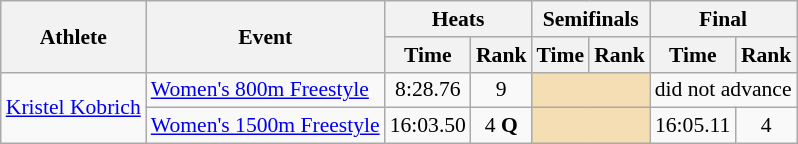<table class=wikitable style="font-size:90%">
<tr>
<th rowspan="2">Athlete</th>
<th rowspan="2">Event</th>
<th colspan="2">Heats</th>
<th colspan="2">Semifinals</th>
<th colspan="2">Final</th>
</tr>
<tr>
<th>Time</th>
<th>Rank</th>
<th>Time</th>
<th>Rank</th>
<th>Time</th>
<th>Rank</th>
</tr>
<tr>
<td rowspan="2"><a href='#'>Kristel Kobrich</a></td>
<td><a href='#'>Women's 800m Freestyle</a></td>
<td align=center>8:28.76</td>
<td align=center>9</td>
<td colspan= 2 bgcolor="wheat"></td>
<td align=center colspan=2>did not advance</td>
</tr>
<tr>
<td><a href='#'>Women's 1500m Freestyle</a></td>
<td align=center>16:03.50</td>
<td align=center>4 <strong>Q</strong></td>
<td colspan= 2 bgcolor="wheat"></td>
<td align=center>16:05.11</td>
<td align=center>4</td>
</tr>
</table>
